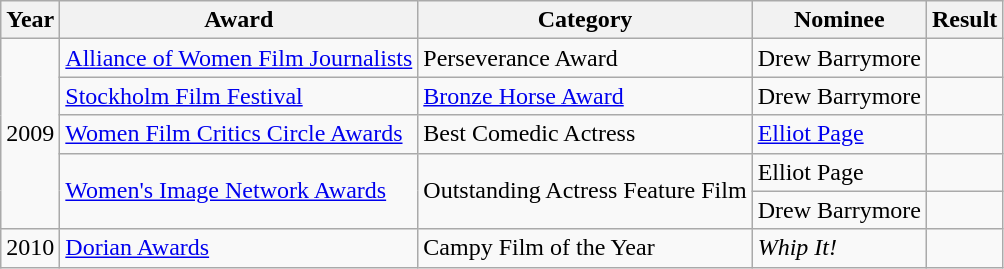<table class="wikitable sortable">
<tr>
<th>Year</th>
<th>Award</th>
<th>Category</th>
<th>Nominee</th>
<th>Result</th>
</tr>
<tr>
<td rowspan="5">2009</td>
<td><a href='#'>Alliance of Women Film Journalists</a></td>
<td>Perseverance Award</td>
<td>Drew Barrymore</td>
<td></td>
</tr>
<tr>
<td><a href='#'>Stockholm Film Festival</a></td>
<td><a href='#'>Bronze Horse Award</a></td>
<td>Drew Barrymore</td>
<td></td>
</tr>
<tr>
<td><a href='#'>Women Film Critics Circle Awards</a></td>
<td>Best Comedic Actress</td>
<td><a href='#'>Elliot Page</a></td>
<td></td>
</tr>
<tr>
<td rowspan="2"><a href='#'>Women's Image Network Awards</a></td>
<td rowspan="2">Outstanding Actress Feature Film</td>
<td>Elliot Page</td>
<td></td>
</tr>
<tr>
<td>Drew Barrymore</td>
<td></td>
</tr>
<tr>
<td>2010</td>
<td><a href='#'>Dorian Awards</a></td>
<td>Campy Film of the Year</td>
<td><em>Whip It!</em></td>
<td></td>
</tr>
</table>
